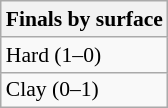<table class=wikitable style=font-size:90%>
<tr>
<th>Finals by surface</th>
</tr>
<tr>
<td>Hard (1–0)</td>
</tr>
<tr>
<td>Clay (0–1)</td>
</tr>
</table>
